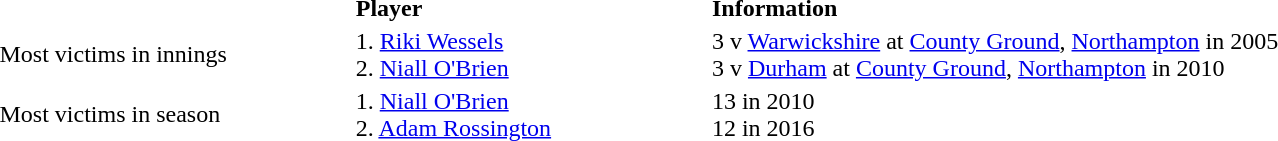<table width=100%>
<tr>
<th align=left width=15%></th>
<th align=left width=15%>Player</th>
<th align=left width=50%>Information</th>
</tr>
<tr>
<td align=left>Most victims in innings</td>
<td align=left>1. <a href='#'>Riki Wessels</a><br>2. <a href='#'>Niall O'Brien</a></td>
<td align=left>3 v <a href='#'>Warwickshire</a> at <a href='#'>County Ground</a>, <a href='#'>Northampton</a> in 2005<br>3 v <a href='#'>Durham</a> at <a href='#'>County Ground</a>, <a href='#'>Northampton</a> in 2010</td>
</tr>
<tr>
<td align=left>Most victims in season</td>
<td align=left>1. <a href='#'>Niall O'Brien</a><br>2. <a href='#'>Adam Rossington</a></td>
<td align=left>13 in 2010<br>12 in 2016</td>
</tr>
</table>
